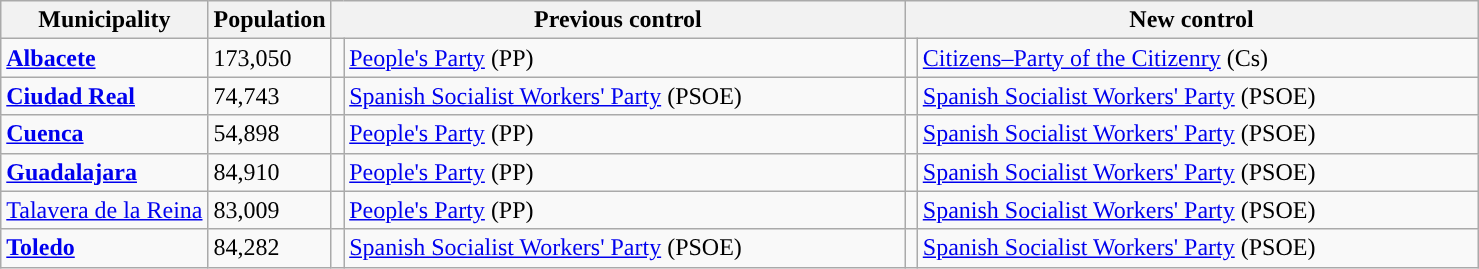<table class="wikitable sortable">
<tr>
<th>Municipality</th>
<th>Population</th>
<th colspan="2" style="width:375px;">Previous control</th>
<th colspan="2" style="width:375px;">New control</th>
</tr>
<tr>
<td><strong><a href='#'>Albacete</a></strong></td>
<td>173,050</td>
<td width="1" style="color:inherit;background:"></td>
<td><a href='#'>People's Party</a> (PP)</td>
<td width="1" style="color:inherit;background:"></td>
<td><a href='#'>Citizens–Party of the Citizenry</a> (Cs) </td>
</tr>
<tr>
<td><strong><a href='#'>Ciudad Real</a></strong></td>
<td>74,743</td>
<td style="color:inherit;background:"></td>
<td><a href='#'>Spanish Socialist Workers' Party</a> (PSOE)</td>
<td style="color:inherit;background:"></td>
<td><a href='#'>Spanish Socialist Workers' Party</a> (PSOE)</td>
</tr>
<tr>
<td><strong><a href='#'>Cuenca</a></strong></td>
<td>54,898</td>
<td style="color:inherit;background:"></td>
<td><a href='#'>People's Party</a> (PP)</td>
<td style="color:inherit;background:"></td>
<td><a href='#'>Spanish Socialist Workers' Party</a> (PSOE)</td>
</tr>
<tr>
<td><strong><a href='#'>Guadalajara</a></strong></td>
<td>84,910</td>
<td style="color:inherit;background:"></td>
<td><a href='#'>People's Party</a> (PP)</td>
<td style="color:inherit;background:"></td>
<td><a href='#'>Spanish Socialist Workers' Party</a> (PSOE)</td>
</tr>
<tr>
<td><a href='#'>Talavera de la Reina</a></td>
<td>83,009</td>
<td style="color:inherit;background:"></td>
<td><a href='#'>People's Party</a> (PP)</td>
<td style="color:inherit;background:"></td>
<td><a href='#'>Spanish Socialist Workers' Party</a> (PSOE)</td>
</tr>
<tr>
<td><strong><a href='#'>Toledo</a></strong></td>
<td>84,282</td>
<td style="color:inherit;background:"></td>
<td><a href='#'>Spanish Socialist Workers' Party</a> (PSOE)</td>
<td style="color:inherit;background:"></td>
<td><a href='#'>Spanish Socialist Workers' Party</a> (PSOE)</td>
</tr>
</table>
